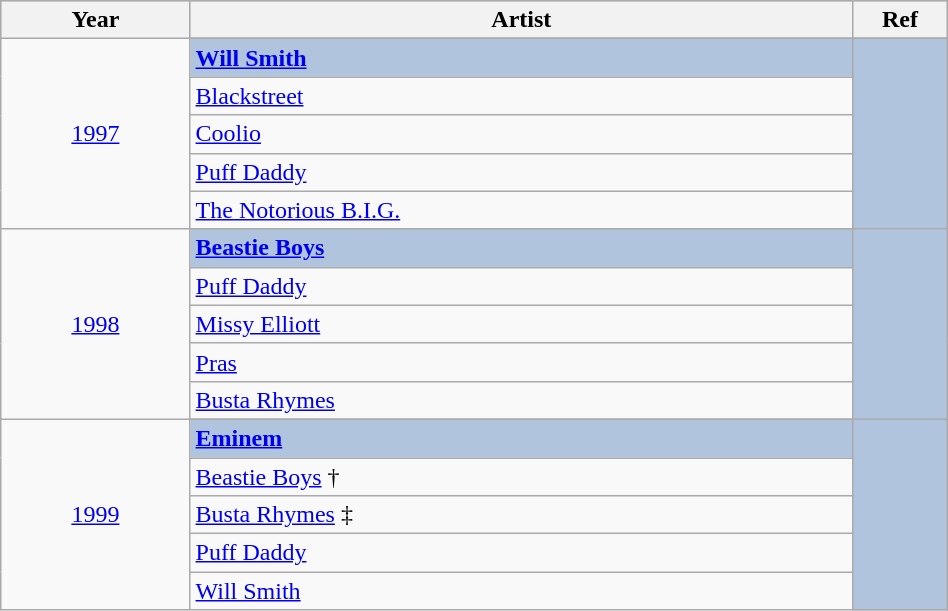<table class="wikitable" style="width:50%;">
<tr style="background:#bebebe;">
<th style="width:10%;">Year</th>
<th style="width:35%;">Artist</th>
<th style="width:5%;">Ref</th>
</tr>
<tr>
<td rowspan="6" align="center"><a href='#'>1997</a></td>
</tr>
<tr style="background:#B0C4DE">
<td><strong><a href='#'>Will Smith</a></strong></td>
<td rowspan="6" align="center"></td>
</tr>
<tr>
<td><a href='#'>Blackstreet</a></td>
</tr>
<tr>
<td><a href='#'>Coolio</a></td>
</tr>
<tr>
<td><a href='#'>Puff Daddy</a></td>
</tr>
<tr>
<td><a href='#'>The Notorious B.I.G.</a></td>
</tr>
<tr>
<td rowspan="6" align="center"><a href='#'>1998</a></td>
</tr>
<tr style="background:#B0C4DE">
<td><strong><a href='#'>Beastie Boys</a></strong></td>
<td rowspan="6" align="center"></td>
</tr>
<tr>
<td><a href='#'>Puff Daddy</a></td>
</tr>
<tr>
<td><a href='#'>Missy Elliott</a></td>
</tr>
<tr>
<td><a href='#'>Pras</a></td>
</tr>
<tr>
<td><a href='#'>Busta Rhymes</a></td>
</tr>
<tr>
<td rowspan="6" align="center"><a href='#'>1999</a></td>
</tr>
<tr style="background:#B0C4DE">
<td><strong><a href='#'>Eminem</a></strong></td>
<td rowspan="6" align="center"></td>
</tr>
<tr>
<td><a href='#'>Beastie Boys</a> †</td>
</tr>
<tr>
<td><a href='#'>Busta Rhymes</a> ‡</td>
</tr>
<tr>
<td><a href='#'>Puff Daddy</a></td>
</tr>
<tr>
<td><a href='#'>Will Smith</a></td>
</tr>
</table>
